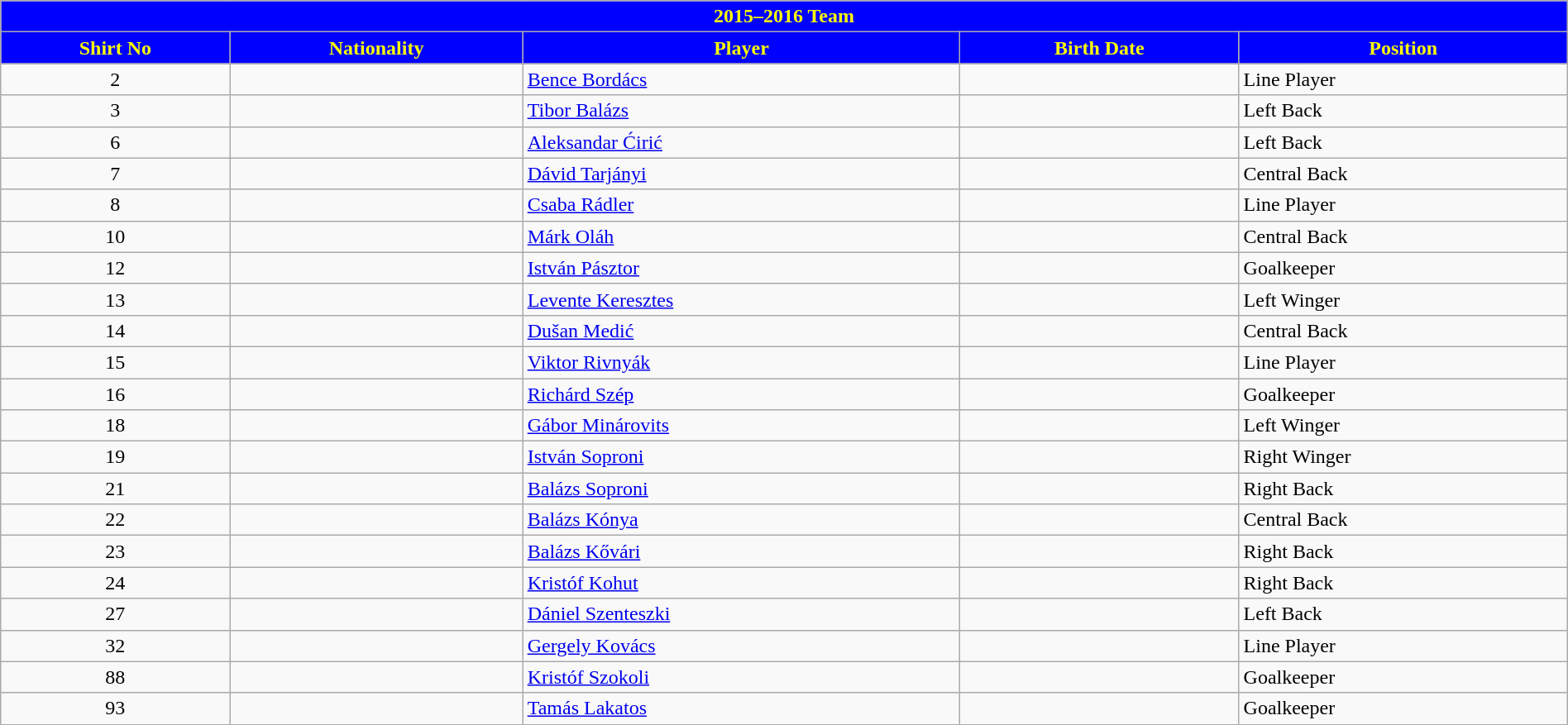<table class="wikitable collapsible collapsed" style="width:100%;">
<tr>
<th colspan=5 style="background-color:blue;color:yellow;text-align:center;"> <strong>2015–2016 Team</strong></th>
</tr>
<tr>
<th style="color:yellow; background:blue">Shirt No</th>
<th style="color:yellow; background:blue">Nationality</th>
<th style="color:yellow; background:blue">Player</th>
<th style="color:yellow; background:blue">Birth Date</th>
<th style="color:yellow; background:blue">Position</th>
</tr>
<tr>
<td align=center>2</td>
<td></td>
<td><a href='#'>Bence Bordács</a></td>
<td></td>
<td>Line Player</td>
</tr>
<tr>
<td align=center>3</td>
<td></td>
<td><a href='#'>Tibor Balázs</a></td>
<td></td>
<td>Left Back</td>
</tr>
<tr>
<td align=center>6</td>
<td></td>
<td><a href='#'>Aleksandar Ćirić</a></td>
<td></td>
<td>Left Back</td>
</tr>
<tr>
<td align=center>7</td>
<td></td>
<td><a href='#'>Dávid Tarjányi</a></td>
<td></td>
<td>Central Back</td>
</tr>
<tr>
<td align=center>8</td>
<td></td>
<td><a href='#'>Csaba Rádler</a></td>
<td></td>
<td>Line Player</td>
</tr>
<tr>
<td align=center>10</td>
<td></td>
<td><a href='#'>Márk Oláh</a></td>
<td></td>
<td>Central Back</td>
</tr>
<tr>
<td align=center>12</td>
<td></td>
<td><a href='#'>István Pásztor</a></td>
<td></td>
<td>Goalkeeper</td>
</tr>
<tr>
<td align=center>13</td>
<td></td>
<td><a href='#'>Levente Keresztes</a></td>
<td></td>
<td>Left Winger</td>
</tr>
<tr>
<td align=center>14</td>
<td></td>
<td><a href='#'>Dušan Medić</a></td>
<td></td>
<td>Central Back</td>
</tr>
<tr>
<td align=center>15</td>
<td></td>
<td><a href='#'>Viktor Rivnyák</a></td>
<td></td>
<td>Line Player</td>
</tr>
<tr>
<td align=center>16</td>
<td></td>
<td><a href='#'>Richárd Szép</a></td>
<td></td>
<td>Goalkeeper</td>
</tr>
<tr>
<td align=center>18</td>
<td></td>
<td><a href='#'>Gábor Minárovits</a></td>
<td></td>
<td>Left Winger</td>
</tr>
<tr>
<td align=center>19</td>
<td></td>
<td><a href='#'>István Soproni</a></td>
<td></td>
<td>Right Winger</td>
</tr>
<tr>
<td align=center>21</td>
<td></td>
<td><a href='#'>Balázs Soproni</a></td>
<td></td>
<td>Right Back</td>
</tr>
<tr>
<td align=center>22</td>
<td></td>
<td><a href='#'>Balázs Kónya</a></td>
<td></td>
<td>Central Back</td>
</tr>
<tr>
<td align=center>23</td>
<td></td>
<td><a href='#'>Balázs Kővári</a></td>
<td></td>
<td>Right Back</td>
</tr>
<tr>
<td align=center>24</td>
<td></td>
<td><a href='#'>Kristóf Kohut</a></td>
<td></td>
<td>Right Back</td>
</tr>
<tr>
<td align=center>27</td>
<td></td>
<td><a href='#'>Dániel Szenteszki</a></td>
<td></td>
<td>Left Back</td>
</tr>
<tr>
<td align=center>32</td>
<td></td>
<td><a href='#'>Gergely Kovács</a></td>
<td></td>
<td>Line Player</td>
</tr>
<tr>
<td align=center>88</td>
<td></td>
<td><a href='#'>Kristóf Szokoli</a></td>
<td></td>
<td>Goalkeeper</td>
</tr>
<tr>
<td align=center>93</td>
<td></td>
<td><a href='#'>Tamás Lakatos</a></td>
<td></td>
<td>Goalkeeper</td>
</tr>
</table>
